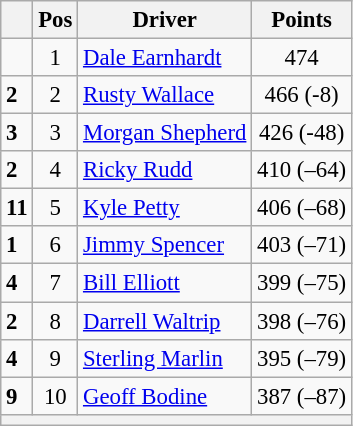<table class="wikitable" style="font-size: 95%;">
<tr>
<th></th>
<th>Pos</th>
<th>Driver</th>
<th>Points</th>
</tr>
<tr>
<td align="left"></td>
<td style="text-align:center;">1</td>
<td><a href='#'>Dale Earnhardt</a></td>
<td style="text-align:center;">474</td>
</tr>
<tr>
<td align="left">  <strong>2</strong></td>
<td style="text-align:center;">2</td>
<td><a href='#'>Rusty Wallace</a></td>
<td style="text-align:center;">466 (-8)</td>
</tr>
<tr>
<td align="left">  <strong>3</strong></td>
<td style="text-align:center;">3</td>
<td><a href='#'>Morgan Shepherd</a></td>
<td style="text-align:center;">426 (-48)</td>
</tr>
<tr>
<td align="left">  <strong>2</strong></td>
<td style="text-align:center;">4</td>
<td><a href='#'>Ricky Rudd</a></td>
<td style="text-align:center;">410 (–64)</td>
</tr>
<tr>
<td align="left">  <strong>11</strong></td>
<td style="text-align:center;">5</td>
<td><a href='#'>Kyle Petty</a></td>
<td style="text-align:center;">406 (–68)</td>
</tr>
<tr>
<td align="left">  <strong>1</strong></td>
<td style="text-align:center;">6</td>
<td><a href='#'>Jimmy Spencer</a></td>
<td style="text-align:center;">403 (–71)</td>
</tr>
<tr>
<td align="left">  <strong>4</strong></td>
<td style="text-align:center;">7</td>
<td><a href='#'>Bill Elliott</a></td>
<td style="text-align:center;">399 (–75)</td>
</tr>
<tr>
<td align="left">  <strong>2</strong></td>
<td style="text-align:center;">8</td>
<td><a href='#'>Darrell Waltrip</a></td>
<td style="text-align:center;">398 (–76)</td>
</tr>
<tr>
<td align="left">  <strong>4</strong></td>
<td style="text-align:center;">9</td>
<td><a href='#'>Sterling Marlin</a></td>
<td style="text-align:center;">395 (–79)</td>
</tr>
<tr>
<td align="left">  <strong>9</strong></td>
<td style="text-align:center;">10</td>
<td><a href='#'>Geoff Bodine</a></td>
<td style="text-align:center;">387 (–87)</td>
</tr>
<tr class="sortbottom">
<th colspan="9"></th>
</tr>
</table>
